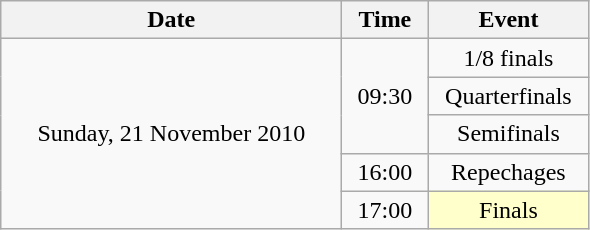<table class = "wikitable" style="text-align:center;">
<tr>
<th width=220>Date</th>
<th width=50>Time</th>
<th width=100>Event</th>
</tr>
<tr>
<td rowspan=5>Sunday, 21 November 2010</td>
<td rowspan=3>09:30</td>
<td>1/8 finals</td>
</tr>
<tr>
<td>Quarterfinals</td>
</tr>
<tr>
<td>Semifinals</td>
</tr>
<tr>
<td>16:00</td>
<td>Repechages</td>
</tr>
<tr>
<td>17:00</td>
<td bgcolor=ffffcc>Finals</td>
</tr>
</table>
